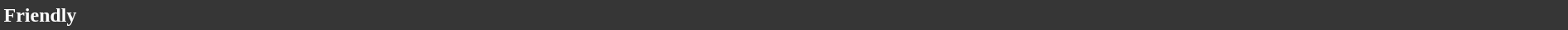<table style="width: 100%; background:#363636; color:white;">
<tr>
<td><strong>Friendly</strong></td>
</tr>
</table>
